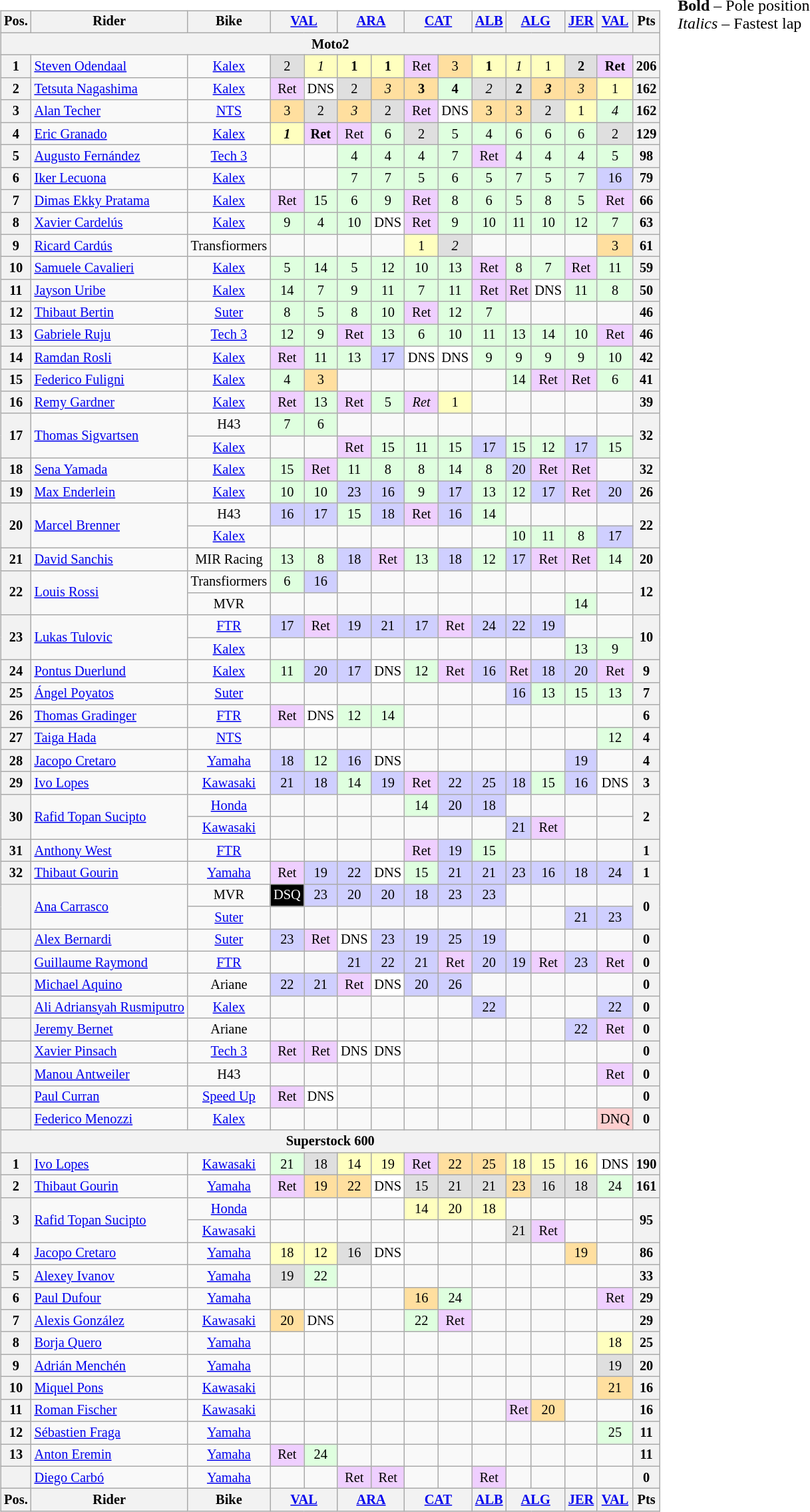<table>
<tr>
<td><br><table class="wikitable" style="font-size: 85%; text-align: center">
<tr valign="top">
<th valign="middle">Pos.</th>
<th valign="middle">Rider</th>
<th valign="middle">Bike</th>
<th colspan=2><a href='#'>VAL</a><br></th>
<th colspan=2><a href='#'>ARA</a><br></th>
<th colspan=2><a href='#'>CAT</a><br></th>
<th><a href='#'>ALB</a><br></th>
<th colspan=2><a href='#'>ALG</a><br></th>
<th><a href='#'>JER</a><br></th>
<th><a href='#'>VAL</a><br></th>
<th valign="middle">Pts</th>
</tr>
<tr>
<th colspan=15>Moto2</th>
</tr>
<tr>
<th>1</th>
<td align="left"> <a href='#'>Steven Odendaal</a></td>
<td><a href='#'>Kalex</a></td>
<td style="background:#dfdfdf;">2</td>
<td style="background:#ffffbf;"><em>1</em></td>
<td style="background:#ffffbf;"><strong>1</strong></td>
<td style="background:#ffffbf;"><strong>1</strong></td>
<td style="background:#efcfff;">Ret</td>
<td style="background:#ffdf9f;">3</td>
<td style="background:#ffffbf;"><strong>1</strong></td>
<td style="background:#ffffbf;"><em>1</em></td>
<td style="background:#ffffbf;">1</td>
<td style="background:#dfdfdf;"><strong>2</strong></td>
<td style="background:#efcfff;"><strong>Ret</strong></td>
<th>206</th>
</tr>
<tr>
<th>2</th>
<td align="left"> <a href='#'>Tetsuta Nagashima</a></td>
<td><a href='#'>Kalex</a></td>
<td style="background:#efcfff;">Ret</td>
<td style="background:#ffffff;">DNS</td>
<td style="background:#dfdfdf;">2</td>
<td style="background:#ffdf9f;"><em>3</em></td>
<td style="background:#ffdf9f;"><strong>3</strong></td>
<td style="background:#dfffdf;"><strong>4</strong></td>
<td style="background:#dfdfdf;"><em>2</em></td>
<td style="background:#dfdfdf;"><strong>2</strong></td>
<td style="background:#ffdf9f;"><strong><em>3</em></strong></td>
<td style="background:#ffdf9f;"><em>3</em></td>
<td style="background:#ffffbf;">1</td>
<th>162</th>
</tr>
<tr>
<th>3</th>
<td align="left"> <a href='#'>Alan Techer</a></td>
<td><a href='#'>NTS</a></td>
<td style="background:#ffdf9f;">3</td>
<td style="background:#dfdfdf;">2</td>
<td style="background:#ffdf9f;"><em>3</em></td>
<td style="background:#dfdfdf;">2</td>
<td style="background:#efcfff;">Ret</td>
<td style="background:#ffffff;">DNS</td>
<td style="background:#ffdf9f;">3</td>
<td style="background:#ffdf9f;">3</td>
<td style="background:#dfdfdf;">2</td>
<td style="background:#ffffbf;">1</td>
<td style="background:#dfffdf;"><em>4</em></td>
<th>162</th>
</tr>
<tr>
<th>4</th>
<td align="left"> <a href='#'>Eric Granado</a></td>
<td><a href='#'>Kalex</a></td>
<td style="background:#ffffbf;"><strong><em>1</em></strong></td>
<td style="background:#efcfff;"><strong>Ret</strong></td>
<td style="background:#efcfff;">Ret</td>
<td style="background:#dfffdf;">6</td>
<td style="background:#dfdfdf;">2</td>
<td style="background:#dfffdf;">5</td>
<td style="background:#dfffdf;">4</td>
<td style="background:#dfffdf;">6</td>
<td style="background:#dfffdf;">6</td>
<td style="background:#dfffdf;">6</td>
<td style="background:#dfdfdf;">2</td>
<th>129</th>
</tr>
<tr>
<th>5</th>
<td align="left"> <a href='#'>Augusto Fernández</a></td>
<td><a href='#'>Tech 3</a></td>
<td></td>
<td></td>
<td style="background:#dfffdf;">4</td>
<td style="background:#dfffdf;">4</td>
<td style="background:#dfffdf;">4</td>
<td style="background:#dfffdf;">7</td>
<td style="background:#efcfff;">Ret</td>
<td style="background:#dfffdf;">4</td>
<td style="background:#dfffdf;">4</td>
<td style="background:#dfffdf;">4</td>
<td style="background:#dfffdf;">5</td>
<th>98</th>
</tr>
<tr>
<th>6</th>
<td align="left"> <a href='#'>Iker Lecuona</a></td>
<td><a href='#'>Kalex</a></td>
<td></td>
<td></td>
<td style="background:#dfffdf;">7</td>
<td style="background:#dfffdf;">7</td>
<td style="background:#dfffdf;">5</td>
<td style="background:#dfffdf;">6</td>
<td style="background:#dfffdf;">5</td>
<td style="background:#dfffdf;">7</td>
<td style="background:#dfffdf;">5</td>
<td style="background:#dfffdf;">7</td>
<td style="background:#cfcfff;">16</td>
<th>79</th>
</tr>
<tr>
<th>7</th>
<td align="left"> <a href='#'>Dimas Ekky Pratama</a></td>
<td><a href='#'>Kalex</a></td>
<td style="background:#efcfff;">Ret</td>
<td style="background:#dfffdf;">15</td>
<td style="background:#dfffdf;">6</td>
<td style="background:#dfffdf;">9</td>
<td style="background:#efcfff;">Ret</td>
<td style="background:#dfffdf;">8</td>
<td style="background:#dfffdf;">6</td>
<td style="background:#dfffdf;">5</td>
<td style="background:#dfffdf;">8</td>
<td style="background:#dfffdf;">5</td>
<td style="background:#efcfff;">Ret</td>
<th>66</th>
</tr>
<tr>
<th>8</th>
<td align="left"> <a href='#'>Xavier Cardelús</a></td>
<td><a href='#'>Kalex</a></td>
<td style="background:#dfffdf;">9</td>
<td style="background:#dfffdf;">4</td>
<td style="background:#dfffdf;">10</td>
<td style="background:#ffffff;">DNS</td>
<td style="background:#efcfff;">Ret</td>
<td style="background:#dfffdf;">9</td>
<td style="background:#dfffdf;">10</td>
<td style="background:#dfffdf;">11</td>
<td style="background:#dfffdf;">10</td>
<td style="background:#dfffdf;">12</td>
<td style="background:#dfffdf;">7</td>
<th>63</th>
</tr>
<tr>
<th>9</th>
<td align="left"> <a href='#'>Ricard Cardús</a></td>
<td>Transfiormers</td>
<td></td>
<td></td>
<td></td>
<td></td>
<td style="background:#ffffbf;">1</td>
<td style="background:#dfdfdf;"><em>2</em></td>
<td></td>
<td></td>
<td></td>
<td></td>
<td style="background:#ffdf9f;">3</td>
<th>61</th>
</tr>
<tr>
<th>10</th>
<td align="left"> <a href='#'>Samuele Cavalieri</a></td>
<td><a href='#'>Kalex</a></td>
<td style="background:#dfffdf;">5</td>
<td style="background:#dfffdf;">14</td>
<td style="background:#dfffdf;">5</td>
<td style="background:#dfffdf;">12</td>
<td style="background:#dfffdf;">10</td>
<td style="background:#dfffdf;">13</td>
<td style="background:#efcfff;">Ret</td>
<td style="background:#dfffdf;">8</td>
<td style="background:#dfffdf;">7</td>
<td style="background:#efcfff;">Ret</td>
<td style="background:#dfffdf;">11</td>
<th>59</th>
</tr>
<tr>
<th>11</th>
<td align="left"> <a href='#'>Jayson Uribe</a></td>
<td><a href='#'>Kalex</a></td>
<td style="background:#dfffdf;">14</td>
<td style="background:#dfffdf;">7</td>
<td style="background:#dfffdf;">9</td>
<td style="background:#dfffdf;">11</td>
<td style="background:#dfffdf;">7</td>
<td style="background:#dfffdf;">11</td>
<td style="background:#efcfff;">Ret</td>
<td style="background:#efcfff;">Ret</td>
<td style="background:#ffffff;">DNS</td>
<td style="background:#dfffdf;">11</td>
<td style="background:#dfffdf;">8</td>
<th>50</th>
</tr>
<tr>
<th>12</th>
<td align="left"> <a href='#'>Thibaut Bertin</a></td>
<td><a href='#'>Suter</a></td>
<td style="background:#dfffdf;">8</td>
<td style="background:#dfffdf;">5</td>
<td style="background:#dfffdf;">8</td>
<td style="background:#dfffdf;">10</td>
<td style="background:#efcfff;">Ret</td>
<td style="background:#dfffdf;">12</td>
<td style="background:#dfffdf;">7</td>
<td></td>
<td></td>
<td></td>
<td></td>
<th>46</th>
</tr>
<tr>
<th>13</th>
<td align="left"> <a href='#'>Gabriele Ruju</a></td>
<td><a href='#'>Tech 3</a></td>
<td style="background:#dfffdf;">12</td>
<td style="background:#dfffdf;">9</td>
<td style="background:#efcfff;">Ret</td>
<td style="background:#dfffdf;">13</td>
<td style="background:#dfffdf;">6</td>
<td style="background:#dfffdf;">10</td>
<td style="background:#dfffdf;">11</td>
<td style="background:#dfffdf;">13</td>
<td style="background:#dfffdf;">14</td>
<td style="background:#dfffdf;">10</td>
<td style="background:#efcfff;">Ret</td>
<th>46</th>
</tr>
<tr>
<th>14</th>
<td align="left"> <a href='#'>Ramdan Rosli</a></td>
<td><a href='#'>Kalex</a></td>
<td style="background:#efcfff;">Ret</td>
<td style="background:#dfffdf;">11</td>
<td style="background:#dfffdf;">13</td>
<td style="background:#cfcfff;">17</td>
<td style="background:#ffffff;">DNS</td>
<td style="background:#ffffff;">DNS</td>
<td style="background:#dfffdf;">9</td>
<td style="background:#dfffdf;">9</td>
<td style="background:#dfffdf;">9</td>
<td style="background:#dfffdf;">9</td>
<td style="background:#dfffdf;">10</td>
<th>42</th>
</tr>
<tr>
<th>15</th>
<td align="left"> <a href='#'>Federico Fuligni</a></td>
<td><a href='#'>Kalex</a></td>
<td style="background:#dfffdf;">4</td>
<td style="background:#ffdf9f;">3</td>
<td></td>
<td></td>
<td></td>
<td></td>
<td></td>
<td style="background:#dfffdf;">14</td>
<td style="background:#efcfff;">Ret</td>
<td style="background:#efcfff;">Ret</td>
<td style="background:#dfffdf;">6</td>
<th>41</th>
</tr>
<tr>
<th>16</th>
<td align="left"> <a href='#'>Remy Gardner</a></td>
<td><a href='#'>Kalex</a></td>
<td style="background:#efcfff;">Ret</td>
<td style="background:#dfffdf;">13</td>
<td style="background:#efcfff;">Ret</td>
<td style="background:#dfffdf;">5</td>
<td style="background:#efcfff;"><em>Ret</em></td>
<td style="background:#ffffbf;">1</td>
<td></td>
<td></td>
<td></td>
<td></td>
<td></td>
<th>39</th>
</tr>
<tr>
<th rowspan=2>17</th>
<td rowspan=2 align="left"> <a href='#'>Thomas Sigvartsen</a></td>
<td>H43</td>
<td style="background:#dfffdf;">7</td>
<td style="background:#dfffdf;">6</td>
<td></td>
<td></td>
<td></td>
<td></td>
<td></td>
<td></td>
<td></td>
<td></td>
<td></td>
<th rowspan=2>32</th>
</tr>
<tr>
<td><a href='#'>Kalex</a></td>
<td></td>
<td></td>
<td style="background:#efcfff;">Ret</td>
<td style="background:#dfffdf;">15</td>
<td style="background:#dfffdf;">11</td>
<td style="background:#dfffdf;">15</td>
<td style="background:#cfcfff;">17</td>
<td style="background:#dfffdf;">15</td>
<td style="background:#dfffdf;">12</td>
<td style="background:#cfcfff;">17</td>
<td style="background:#dfffdf;">15</td>
</tr>
<tr>
<th>18</th>
<td align="left"> <a href='#'>Sena Yamada</a></td>
<td><a href='#'>Kalex</a></td>
<td style="background:#dfffdf;">15</td>
<td style="background:#efcfff;">Ret</td>
<td style="background:#dfffdf;">11</td>
<td style="background:#dfffdf;">8</td>
<td style="background:#dfffdf;">8</td>
<td style="background:#dfffdf;">14</td>
<td style="background:#dfffdf;">8</td>
<td style="background:#cfcfff;">20</td>
<td style="background:#efcfff;">Ret</td>
<td style="background:#efcfff;">Ret</td>
<td></td>
<th>32</th>
</tr>
<tr>
<th>19</th>
<td align="left"> <a href='#'>Max Enderlein</a></td>
<td><a href='#'>Kalex</a></td>
<td style="background:#dfffdf;">10</td>
<td style="background:#dfffdf;">10</td>
<td style="background:#cfcfff;">23</td>
<td style="background:#cfcfff;">16</td>
<td style="background:#dfffdf;">9</td>
<td style="background:#cfcfff;">17</td>
<td style="background:#dfffdf;">13</td>
<td style="background:#dfffdf;">12</td>
<td style="background:#cfcfff;">17</td>
<td style="background:#efcfff;">Ret</td>
<td style="background:#cfcfff;">20</td>
<th>26</th>
</tr>
<tr>
<th rowspan=2>20</th>
<td rowspan=2 align="left"> <a href='#'>Marcel Brenner</a></td>
<td>H43</td>
<td style="background:#cfcfff;">16</td>
<td style="background:#cfcfff;">17</td>
<td style="background:#dfffdf;">15</td>
<td style="background:#cfcfff;">18</td>
<td style="background:#efcfff;">Ret</td>
<td style="background:#cfcfff;">16</td>
<td style="background:#dfffdf;">14</td>
<td></td>
<td></td>
<td></td>
<td></td>
<th rowspan=2>22</th>
</tr>
<tr>
<td><a href='#'>Kalex</a></td>
<td></td>
<td></td>
<td></td>
<td></td>
<td></td>
<td></td>
<td></td>
<td style="background:#dfffdf;">10</td>
<td style="background:#dfffdf;">11</td>
<td style="background:#dfffdf;">8</td>
<td style="background:#cfcfff;">17</td>
</tr>
<tr>
<th>21</th>
<td align="left"> <a href='#'>David Sanchis</a></td>
<td>MIR Racing</td>
<td style="background:#dfffdf;">13</td>
<td style="background:#dfffdf;">8</td>
<td style="background:#cfcfff;">18</td>
<td style="background:#efcfff;">Ret</td>
<td style="background:#dfffdf;">13</td>
<td style="background:#cfcfff;">18</td>
<td style="background:#dfffdf;">12</td>
<td style="background:#cfcfff;">17</td>
<td style="background:#efcfff;">Ret</td>
<td style="background:#efcfff;">Ret</td>
<td style="background:#dfffdf;">14</td>
<th>20</th>
</tr>
<tr>
<th rowspan=2>22</th>
<td rowspan=2 align="left"> <a href='#'>Louis Rossi</a></td>
<td>Transfiormers</td>
<td style="background:#dfffdf;">6</td>
<td style="background:#cfcfff;">16</td>
<td></td>
<td></td>
<td></td>
<td></td>
<td></td>
<td></td>
<td></td>
<td></td>
<td></td>
<th rowspan=2>12</th>
</tr>
<tr>
<td>MVR</td>
<td></td>
<td></td>
<td></td>
<td></td>
<td></td>
<td></td>
<td></td>
<td></td>
<td></td>
<td style="background:#dfffdf;">14</td>
<td></td>
</tr>
<tr>
<th rowspan=2>23</th>
<td rowspan=2 align="left"> <a href='#'>Lukas Tulovic</a></td>
<td><a href='#'>FTR</a></td>
<td style="background:#cfcfff;">17</td>
<td style="background:#efcfff;">Ret</td>
<td style="background:#cfcfff;">19</td>
<td style="background:#cfcfff;">21</td>
<td style="background:#cfcfff;">17</td>
<td style="background:#efcfff;">Ret</td>
<td style="background:#cfcfff;">24</td>
<td style="background:#cfcfff;">22</td>
<td style="background:#cfcfff;">19</td>
<td></td>
<td></td>
<th rowspan=2>10</th>
</tr>
<tr>
<td><a href='#'>Kalex</a></td>
<td></td>
<td></td>
<td></td>
<td></td>
<td></td>
<td></td>
<td></td>
<td></td>
<td></td>
<td style="background:#dfffdf;">13</td>
<td style="background:#dfffdf;">9</td>
</tr>
<tr>
<th>24</th>
<td align="left"> <a href='#'>Pontus Duerlund</a></td>
<td><a href='#'>Kalex</a></td>
<td style="background:#dfffdf;">11</td>
<td style="background:#cfcfff;">20</td>
<td style="background:#cfcfff;">17</td>
<td style="background:#ffffff;">DNS</td>
<td style="background:#dfffdf;">12</td>
<td style="background:#efcfff;">Ret</td>
<td style="background:#cfcfff;">16</td>
<td style="background:#efcfff;">Ret</td>
<td style="background:#cfcfff;">18</td>
<td style="background:#cfcfff;">20</td>
<td style="background:#efcfff;">Ret</td>
<th>9</th>
</tr>
<tr>
<th>25</th>
<td align="left"> <a href='#'>Ángel Poyatos</a></td>
<td><a href='#'>Suter</a></td>
<td></td>
<td></td>
<td></td>
<td></td>
<td></td>
<td></td>
<td></td>
<td style="background:#cfcfff;">16</td>
<td style="background:#dfffdf;">13</td>
<td style="background:#dfffdf;">15</td>
<td style="background:#dfffdf;">13</td>
<th>7</th>
</tr>
<tr>
<th>26</th>
<td align="left"> <a href='#'>Thomas Gradinger</a></td>
<td><a href='#'>FTR</a></td>
<td style="background:#efcfff;">Ret</td>
<td style="background:#ffffff;">DNS</td>
<td style="background:#dfffdf;">12</td>
<td style="background:#dfffdf;">14</td>
<td></td>
<td></td>
<td></td>
<td></td>
<td></td>
<td></td>
<td></td>
<th>6</th>
</tr>
<tr>
<th>27</th>
<td align="left"> <a href='#'>Taiga Hada</a></td>
<td><a href='#'>NTS</a></td>
<td></td>
<td></td>
<td></td>
<td></td>
<td></td>
<td></td>
<td></td>
<td></td>
<td></td>
<td></td>
<td style="background:#dfffdf;">12</td>
<th>4</th>
</tr>
<tr>
<th>28</th>
<td align="left"> <a href='#'>Jacopo Cretaro</a></td>
<td><a href='#'>Yamaha</a></td>
<td style="background:#cfcfff;">18</td>
<td style="background:#dfffdf;">12</td>
<td style="background:#cfcfff;">16</td>
<td style="background:#ffffff;">DNS</td>
<td></td>
<td></td>
<td></td>
<td></td>
<td></td>
<td style="background:#cfcfff;">19</td>
<td></td>
<th>4</th>
</tr>
<tr>
<th>29</th>
<td align="left"> <a href='#'>Ivo Lopes</a></td>
<td><a href='#'>Kawasaki</a></td>
<td style="background:#cfcfff;">21</td>
<td style="background:#cfcfff;">18</td>
<td style="background:#dfffdf;">14</td>
<td style="background:#cfcfff;">19</td>
<td style="background:#efcfff;">Ret</td>
<td style="background:#cfcfff;">22</td>
<td style="background:#cfcfff;">25</td>
<td style="background:#cfcfff;">18</td>
<td style="background:#dfffdf;">15</td>
<td style="background:#cfcfff;">16</td>
<td style="background:#ffffff;">DNS</td>
<th>3</th>
</tr>
<tr>
<th rowspan=2>30</th>
<td rowspan=2 align="left"> <a href='#'>Rafid Topan Sucipto</a></td>
<td><a href='#'>Honda</a></td>
<td></td>
<td></td>
<td></td>
<td></td>
<td style="background:#dfffdf;">14</td>
<td style="background:#cfcfff;">20</td>
<td style="background:#cfcfff;">18</td>
<td></td>
<td></td>
<td></td>
<td></td>
<th rowspan=2>2</th>
</tr>
<tr>
<td><a href='#'>Kawasaki</a></td>
<td></td>
<td></td>
<td></td>
<td></td>
<td></td>
<td></td>
<td></td>
<td style="background:#cfcfff;">21</td>
<td style="background:#efcfff;">Ret</td>
<td></td>
<td></td>
</tr>
<tr>
<th>31</th>
<td align="left"> <a href='#'>Anthony West</a></td>
<td><a href='#'>FTR</a></td>
<td></td>
<td></td>
<td></td>
<td></td>
<td style="background:#efcfff;">Ret</td>
<td style="background:#cfcfff;">19</td>
<td style="background:#dfffdf;">15</td>
<td></td>
<td></td>
<td></td>
<td></td>
<th>1</th>
</tr>
<tr>
<th>32</th>
<td align="left"> <a href='#'>Thibaut Gourin</a></td>
<td><a href='#'>Yamaha</a></td>
<td style="background:#efcfff;">Ret</td>
<td style="background:#cfcfff;">19</td>
<td style="background:#cfcfff;">22</td>
<td style="background:#ffffff;">DNS</td>
<td style="background:#dfffdf;">15</td>
<td style="background:#cfcfff;">21</td>
<td style="background:#cfcfff;">21</td>
<td style="background:#cfcfff;">23</td>
<td style="background:#cfcfff;">16</td>
<td style="background:#cfcfff;">18</td>
<td style="background:#cfcfff;">24</td>
<th>1</th>
</tr>
<tr>
<th rowspan=2></th>
<td rowspan=2 align="left"> <a href='#'>Ana Carrasco</a></td>
<td>MVR</td>
<td style="background-color:#000000;color:white">DSQ</td>
<td style="background:#cfcfff;">23</td>
<td style="background:#cfcfff;">20</td>
<td style="background:#cfcfff;">20</td>
<td style="background:#cfcfff;">18</td>
<td style="background:#cfcfff;">23</td>
<td style="background:#cfcfff;">23</td>
<td></td>
<td></td>
<td></td>
<td></td>
<th rowspan=2>0</th>
</tr>
<tr>
<td><a href='#'>Suter</a></td>
<td></td>
<td></td>
<td></td>
<td></td>
<td></td>
<td></td>
<td></td>
<td></td>
<td></td>
<td style="background:#cfcfff;">21</td>
<td style="background:#cfcfff;">23</td>
</tr>
<tr>
<th></th>
<td align="left"> <a href='#'>Alex Bernardi</a></td>
<td><a href='#'>Suter</a></td>
<td style="background:#cfcfff;">23</td>
<td style="background:#efcfff;">Ret</td>
<td style="background:#ffffff;">DNS</td>
<td style="background:#cfcfff;">23</td>
<td style="background:#cfcfff;">19</td>
<td style="background:#cfcfff;">25</td>
<td style="background:#cfcfff;">19</td>
<td></td>
<td></td>
<td></td>
<td></td>
<th>0</th>
</tr>
<tr>
<th></th>
<td align="left"> <a href='#'>Guillaume Raymond</a></td>
<td><a href='#'>FTR</a></td>
<td></td>
<td></td>
<td style="background:#cfcfff;">21</td>
<td style="background:#cfcfff;">22</td>
<td style="background:#cfcfff;">21</td>
<td style="background:#efcfff;">Ret</td>
<td style="background:#cfcfff;">20</td>
<td style="background:#cfcfff;">19</td>
<td style="background:#efcfff;">Ret</td>
<td style="background:#cfcfff;">23</td>
<td style="background:#efcfff;">Ret</td>
<th>0</th>
</tr>
<tr>
<th></th>
<td align="left"> <a href='#'>Michael Aquino</a></td>
<td>Ariane</td>
<td style="background:#cfcfff;">22</td>
<td style="background:#cfcfff;">21</td>
<td style="background:#efcfff;">Ret</td>
<td style="background:#ffffff;">DNS</td>
<td style="background:#cfcfff;">20</td>
<td style="background:#cfcfff;">26</td>
<td></td>
<td></td>
<td></td>
<td></td>
<td></td>
<th>0</th>
</tr>
<tr>
<th></th>
<td align="left"> <a href='#'>Ali Adriansyah Rusmiputro</a></td>
<td><a href='#'>Kalex</a></td>
<td></td>
<td></td>
<td></td>
<td></td>
<td></td>
<td></td>
<td style="background:#cfcfff;">22</td>
<td></td>
<td></td>
<td></td>
<td style="background:#cfcfff;">22</td>
<th>0</th>
</tr>
<tr>
<th></th>
<td align="left"> <a href='#'>Jeremy Bernet</a></td>
<td>Ariane</td>
<td></td>
<td></td>
<td></td>
<td></td>
<td></td>
<td></td>
<td></td>
<td></td>
<td></td>
<td style="background:#cfcfff;">22</td>
<td style="background:#efcfff;">Ret</td>
<th>0</th>
</tr>
<tr>
<th></th>
<td align="left"> <a href='#'>Xavier Pinsach</a></td>
<td><a href='#'>Tech 3</a></td>
<td style="background:#efcfff;">Ret</td>
<td style="background:#efcfff;">Ret</td>
<td style="background:#ffffff;">DNS</td>
<td style="background:#ffffff;">DNS</td>
<td></td>
<td></td>
<td></td>
<td></td>
<td></td>
<td></td>
<td></td>
<th>0</th>
</tr>
<tr>
<th></th>
<td align="left"> <a href='#'>Manou Antweiler</a></td>
<td>H43</td>
<td></td>
<td></td>
<td></td>
<td></td>
<td></td>
<td></td>
<td></td>
<td></td>
<td></td>
<td></td>
<td style="background:#efcfff;">Ret</td>
<th>0</th>
</tr>
<tr>
<th></th>
<td align="left"> <a href='#'>Paul Curran</a></td>
<td><a href='#'>Speed Up</a></td>
<td style="background:#efcfff;">Ret</td>
<td style="background:#ffffff;">DNS</td>
<td></td>
<td></td>
<td></td>
<td></td>
<td></td>
<td></td>
<td></td>
<td></td>
<td></td>
<th>0</th>
</tr>
<tr>
<th></th>
<td align="left"> <a href='#'>Federico Menozzi</a></td>
<td><a href='#'>Kalex</a></td>
<td></td>
<td></td>
<td></td>
<td></td>
<td></td>
<td></td>
<td></td>
<td></td>
<td></td>
<td></td>
<td style="background:#ffcfcf;">DNQ</td>
<th>0</th>
</tr>
<tr>
<th colspan=15>Superstock 600</th>
</tr>
<tr>
<th>1</th>
<td align="left"> <a href='#'>Ivo Lopes</a></td>
<td><a href='#'>Kawasaki</a></td>
<td style="background:#dfffdf;">21</td>
<td style="background:#dfdfdf;">18</td>
<td style="background:#ffffbf;">14</td>
<td style="background:#ffffbf;">19</td>
<td style="background:#efcfff;">Ret</td>
<td style="background:#ffdf9f;">22</td>
<td style="background:#ffdf9f;">25</td>
<td style="background:#ffffbf;">18</td>
<td style="background:#ffffbf;">15</td>
<td style="background:#ffffbf;">16</td>
<td style="background:#ffffff;">DNS</td>
<th>190</th>
</tr>
<tr>
<th>2</th>
<td align="left"> <a href='#'>Thibaut Gourin</a></td>
<td><a href='#'>Yamaha</a></td>
<td style="background:#efcfff;">Ret</td>
<td style="background:#ffdf9f;">19</td>
<td style="background:#ffdf9f;">22</td>
<td style="background:#ffffff;">DNS</td>
<td style="background:#dfdfdf;">15</td>
<td style="background:#dfdfdf;">21</td>
<td style="background:#dfdfdf;">21</td>
<td style="background:#ffdf9f;">23</td>
<td style="background:#dfdfdf;">16</td>
<td style="background:#dfdfdf;">18</td>
<td style="background:#dfffdf;">24</td>
<th>161</th>
</tr>
<tr>
<th rowspan=2>3</th>
<td rowspan=2 align="left"> <a href='#'>Rafid Topan Sucipto</a></td>
<td><a href='#'>Honda</a></td>
<td></td>
<td></td>
<td></td>
<td></td>
<td style="background:#ffffbf;">14</td>
<td style="background:#ffffbf;">20</td>
<td style="background:#ffffbf;">18</td>
<td></td>
<td></td>
<td></td>
<td></td>
<th rowspan=2>95</th>
</tr>
<tr>
<td><a href='#'>Kawasaki</a></td>
<td></td>
<td></td>
<td></td>
<td></td>
<td></td>
<td></td>
<td></td>
<td style="background:#dfdfdf;">21</td>
<td style="background:#efcfff;">Ret</td>
<td></td>
<td></td>
</tr>
<tr>
<th>4</th>
<td align="left"> <a href='#'>Jacopo Cretaro</a></td>
<td><a href='#'>Yamaha</a></td>
<td style="background:#ffffbf;">18</td>
<td style="background:#ffffbf;">12</td>
<td style="background:#dfdfdf;">16</td>
<td style="background:#ffffff;">DNS</td>
<td></td>
<td></td>
<td></td>
<td></td>
<td></td>
<td style="background:#ffdf9f;">19</td>
<td></td>
<th>86</th>
</tr>
<tr>
<th>5</th>
<td align="left"> <a href='#'>Alexey Ivanov</a></td>
<td><a href='#'>Yamaha</a></td>
<td style="background:#dfdfdf;">19</td>
<td style="background:#dfffdf;">22</td>
<td></td>
<td></td>
<td></td>
<td></td>
<td></td>
<td></td>
<td></td>
<td></td>
<td></td>
<th>33</th>
</tr>
<tr>
<th>6</th>
<td align="left"> <a href='#'>Paul Dufour</a></td>
<td><a href='#'>Yamaha</a></td>
<td></td>
<td></td>
<td></td>
<td></td>
<td style="background:#ffdf9f;">16</td>
<td style="background:#dfffdf;">24</td>
<td></td>
<td></td>
<td></td>
<td></td>
<td style="background:#efcfff;">Ret</td>
<th>29</th>
</tr>
<tr>
<th>7</th>
<td align="left"> <a href='#'>Alexis González</a></td>
<td><a href='#'>Kawasaki</a></td>
<td style="background:#ffdf9f;">20</td>
<td style="background:#ffffff;">DNS</td>
<td></td>
<td></td>
<td style="background:#dfffdf;">22</td>
<td style="background:#efcfff;">Ret</td>
<td></td>
<td></td>
<td></td>
<td></td>
<td></td>
<th>29</th>
</tr>
<tr>
<th>8</th>
<td align="left"> <a href='#'>Borja Quero</a></td>
<td><a href='#'>Yamaha</a></td>
<td></td>
<td></td>
<td></td>
<td></td>
<td></td>
<td></td>
<td></td>
<td></td>
<td></td>
<td></td>
<td style="background:#ffffbf;">18</td>
<th>25</th>
</tr>
<tr>
<th>9</th>
<td align="left"> <a href='#'>Adrián Menchén</a></td>
<td><a href='#'>Yamaha</a></td>
<td></td>
<td></td>
<td></td>
<td></td>
<td></td>
<td></td>
<td></td>
<td></td>
<td></td>
<td></td>
<td style="background:#dfdfdf;">19</td>
<th>20</th>
</tr>
<tr>
<th>10</th>
<td align="left"> <a href='#'>Miquel Pons</a></td>
<td><a href='#'>Kawasaki</a></td>
<td></td>
<td></td>
<td></td>
<td></td>
<td></td>
<td></td>
<td></td>
<td></td>
<td></td>
<td></td>
<td style="background:#ffdf9f;">21</td>
<th>16</th>
</tr>
<tr>
<th>11</th>
<td align="left"> <a href='#'>Roman Fischer</a></td>
<td><a href='#'>Kawasaki</a></td>
<td></td>
<td></td>
<td></td>
<td></td>
<td></td>
<td></td>
<td></td>
<td style="background:#efcfff;">Ret</td>
<td style="background:#ffdf9f;">20</td>
<td></td>
<td></td>
<th>16</th>
</tr>
<tr>
<th>12</th>
<td align="left"> <a href='#'>Sébastien Fraga</a></td>
<td><a href='#'>Yamaha</a></td>
<td></td>
<td></td>
<td></td>
<td></td>
<td></td>
<td></td>
<td></td>
<td></td>
<td></td>
<td></td>
<td style="background:#dfffdf;">25</td>
<th>11</th>
</tr>
<tr>
<th>13</th>
<td align="left"> <a href='#'>Anton Eremin</a></td>
<td><a href='#'>Yamaha</a></td>
<td style="background:#efcfff;">Ret</td>
<td style="background:#dfffdf;">24</td>
<td></td>
<td></td>
<td></td>
<td></td>
<td></td>
<td></td>
<td></td>
<td></td>
<td></td>
<th>11</th>
</tr>
<tr>
<th></th>
<td align="left"> <a href='#'>Diego Carbó</a></td>
<td><a href='#'>Yamaha</a></td>
<td></td>
<td></td>
<td style="background:#efcfff;">Ret</td>
<td style="background:#efcfff;">Ret</td>
<td></td>
<td></td>
<td style="background:#efcfff;">Ret</td>
<td></td>
<td></td>
<td></td>
<td></td>
<th>0</th>
</tr>
<tr valign="top">
<th valign="middle">Pos.</th>
<th valign="middle">Rider</th>
<th valign="middle">Bike</th>
<th colspan=2><a href='#'>VAL</a><br></th>
<th colspan=2><a href='#'>ARA</a><br></th>
<th colspan=2><a href='#'>CAT</a><br></th>
<th><a href='#'>ALB</a><br></th>
<th colspan=2><a href='#'>ALG</a><br></th>
<th><a href='#'>JER</a><br></th>
<th><a href='#'>VAL</a><br></th>
<th valign="middle">Pts</th>
</tr>
</table>
</td>
<td valign="top"><br><span><strong>Bold</strong> – Pole position<br><em>Italics</em> – Fastest lap</span></td>
</tr>
</table>
